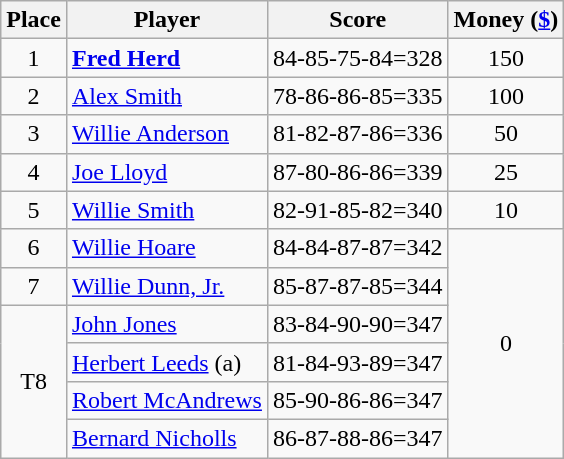<table class=wikitable>
<tr>
<th>Place</th>
<th>Player</th>
<th>Score</th>
<th>Money (<a href='#'>$</a>)</th>
</tr>
<tr>
<td align=center>1</td>
<td> <strong><a href='#'>Fred Herd</a></strong></td>
<td>84-85-75-84=328</td>
<td align=center>150</td>
</tr>
<tr>
<td align=center>2</td>
<td> <a href='#'>Alex Smith</a></td>
<td>78-86-86-85=335</td>
<td align=center>100</td>
</tr>
<tr>
<td align=center>3</td>
<td> <a href='#'>Willie Anderson</a></td>
<td>81-82-87-86=336</td>
<td align=center>50</td>
</tr>
<tr>
<td align=center>4</td>
<td> <a href='#'>Joe Lloyd</a></td>
<td>87-80-86-86=339</td>
<td align=center>25</td>
</tr>
<tr>
<td align=center>5</td>
<td> <a href='#'>Willie Smith</a></td>
<td>82-91-85-82=340</td>
<td align=center>10</td>
</tr>
<tr>
<td align=center>6</td>
<td> <a href='#'>Willie Hoare</a></td>
<td>84-84-87-87=342</td>
<td rowspan=6 align=center>0</td>
</tr>
<tr>
<td align=center>7</td>
<td> <a href='#'>Willie Dunn, Jr.</a></td>
<td>85-87-87-85=344</td>
</tr>
<tr>
<td rowspan=4 align=center>T8</td>
<td> <a href='#'>John Jones</a></td>
<td>83-84-90-90=347</td>
</tr>
<tr>
<td> <a href='#'>Herbert Leeds</a> (a)</td>
<td>81-84-93-89=347</td>
</tr>
<tr>
<td> <a href='#'>Robert McAndrews</a></td>
<td>85-90-86-86=347</td>
</tr>
<tr>
<td> <a href='#'>Bernard Nicholls</a></td>
<td>86-87-88-86=347</td>
</tr>
</table>
